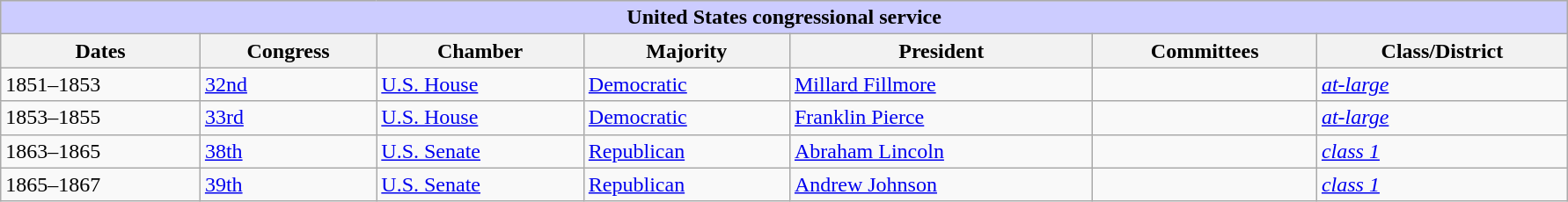<table class=wikitable style="width: 94%" style="text-align: center;" align="center">
<tr bgcolor=#cccccc>
<th colspan=7 style="background: #ccccff;">United States congressional service</th>
</tr>
<tr>
<th><strong>Dates</strong></th>
<th><strong>Congress</strong></th>
<th><strong>Chamber</strong></th>
<th><strong>Majority</strong></th>
<th><strong>President</strong></th>
<th><strong>Committees</strong></th>
<th><strong>Class/District</strong></th>
</tr>
<tr>
<td>1851–1853</td>
<td><a href='#'>32nd</a></td>
<td><a href='#'>U.S. House</a></td>
<td><a href='#'>Democratic</a></td>
<td><a href='#'>Millard Fillmore</a></td>
<td></td>
<td><a href='#'><em>at-large</em></a></td>
</tr>
<tr>
<td>1853–1855</td>
<td><a href='#'>33rd</a></td>
<td><a href='#'>U.S. House</a></td>
<td><a href='#'>Democratic</a></td>
<td><a href='#'>Franklin Pierce</a></td>
<td></td>
<td><a href='#'><em>at-large</em></a></td>
</tr>
<tr>
<td>1863–1865</td>
<td><a href='#'>38th</a></td>
<td><a href='#'>U.S. Senate</a></td>
<td><a href='#'>Republican</a></td>
<td><a href='#'>Abraham Lincoln</a></td>
<td></td>
<td><a href='#'><em>class 1</em></a></td>
</tr>
<tr>
<td>1865–1867</td>
<td><a href='#'>39th</a></td>
<td><a href='#'>U.S. Senate</a></td>
<td><a href='#'>Republican</a></td>
<td><a href='#'>Andrew Johnson</a></td>
<td></td>
<td><a href='#'><em>class 1</em></a></td>
</tr>
</table>
